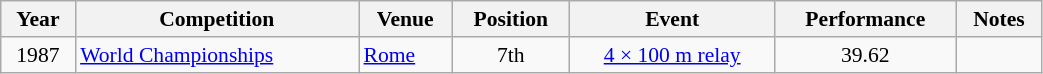<table class="wikitable" width=55% style="font-size:90%; text-align:center;">
<tr>
<th>Year</th>
<th>Competition</th>
<th>Venue</th>
<th>Position</th>
<th>Event</th>
<th>Performance</th>
<th>Notes</th>
</tr>
<tr>
<td>1987</td>
<td align=left><a href='#'>World Championships</a></td>
<td align=left> <a href='#'>Rome</a></td>
<td>7th</td>
<td><a href='#'>4 × 100 m relay</a></td>
<td>39.62</td>
<td></td>
</tr>
</table>
